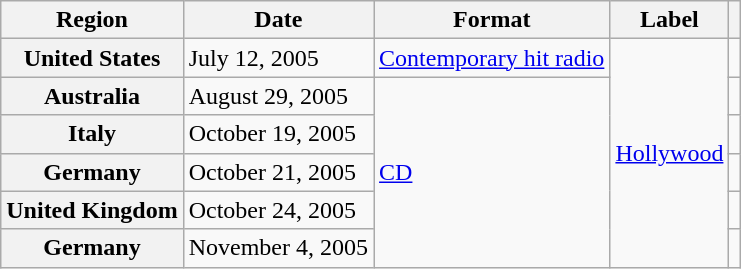<table class="wikitable plainrowheaders">
<tr>
<th scope="col">Region</th>
<th scope="col">Date</th>
<th scope="col">Format</th>
<th scope="col">Label</th>
<th scope="col"></th>
</tr>
<tr>
<th scope="row">United States</th>
<td>July 12, 2005</td>
<td><a href='#'>Contemporary hit radio</a></td>
<td rowspan="6"><a href='#'>Hollywood</a></td>
<td align="center"></td>
</tr>
<tr>
<th scope="row">Australia</th>
<td>August 29, 2005</td>
<td rowspan="5"><a href='#'>CD</a></td>
<td align="center"></td>
</tr>
<tr>
<th scope="row">Italy</th>
<td>October 19, 2005</td>
<td align="center"></td>
</tr>
<tr>
<th scope="row">Germany</th>
<td>October 21, 2005</td>
<td align="center"></td>
</tr>
<tr>
<th scope="row">United Kingdom</th>
<td>October 24, 2005</td>
<td align="center"></td>
</tr>
<tr>
<th scope="row">Germany</th>
<td>November 4, 2005</td>
<td align="center"></td>
</tr>
</table>
